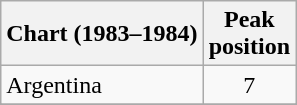<table class="wikitable sortable">
<tr>
<th>Chart (1983–1984)</th>
<th>Peak<br>position</th>
</tr>
<tr>
<td>Argentina</td>
<td align="center">7</td>
</tr>
<tr>
</tr>
<tr>
</tr>
<tr>
</tr>
</table>
